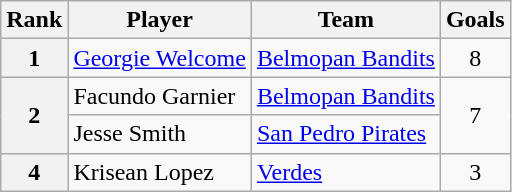<table class="wikitable" style="text-align:center">
<tr>
<th>Rank</th>
<th>Player</th>
<th>Team</th>
<th>Goals</th>
</tr>
<tr>
<th rowspan="1">1</th>
<td align="left"> <a href='#'>Georgie Welcome</a></td>
<td align="left"><a href='#'>Belmopan Bandits</a></td>
<td rowspan="1">8</td>
</tr>
<tr>
<th rowspan="2">2</th>
<td align="left"> Facundo Garnier</td>
<td align="left"><a href='#'>Belmopan Bandits</a></td>
<td rowspan="2">7</td>
</tr>
<tr>
<td align="left"> Jesse Smith</td>
<td align="left"><a href='#'>San Pedro Pirates</a></td>
</tr>
<tr>
<th rowspan="1">4</th>
<td align="left"> Krisean Lopez</td>
<td align="left"><a href='#'>Verdes</a></td>
<td rowspan="1">3</td>
</tr>
</table>
